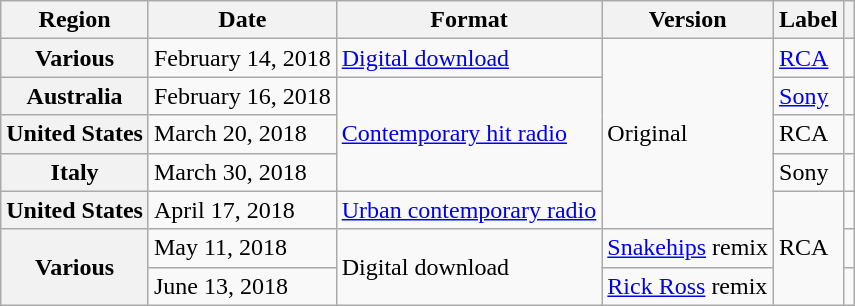<table class="wikitable plainrowheaders">
<tr>
<th scope="col">Region</th>
<th scope="col">Date</th>
<th scope="col">Format</th>
<th scope="col">Version</th>
<th scope="col">Label</th>
<th scope="col"></th>
</tr>
<tr>
<th scope="row">Various</th>
<td>February 14, 2018</td>
<td><a href='#'>Digital download</a></td>
<td rowspan="5">Original</td>
<td><a href='#'>RCA</a></td>
<td></td>
</tr>
<tr>
<th scope="row">Australia</th>
<td>February 16, 2018</td>
<td rowspan="3"><a href='#'>Contemporary hit radio</a></td>
<td><a href='#'>Sony</a></td>
<td></td>
</tr>
<tr>
<th scope="row">United States</th>
<td>March 20, 2018</td>
<td>RCA</td>
<td></td>
</tr>
<tr>
<th scope="row">Italy</th>
<td>March 30, 2018</td>
<td>Sony</td>
<td></td>
</tr>
<tr>
<th scope="row">United States</th>
<td>April 17, 2018</td>
<td><a href='#'>Urban contemporary radio</a></td>
<td rowspan="3">RCA</td>
<td></td>
</tr>
<tr>
<th scope="row" rowspan=2>Various</th>
<td>May 11, 2018</td>
<td rowspan=2>Digital download</td>
<td><a href='#'>Snakehips</a> remix</td>
<td></td>
</tr>
<tr>
<td>June 13, 2018</td>
<td><a href='#'>Rick Ross</a> remix</td>
<td></td>
</tr>
</table>
